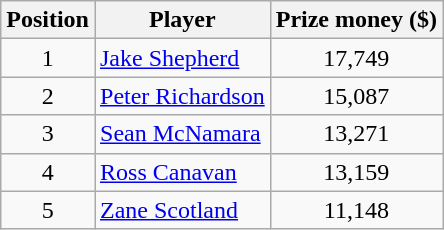<table class=wikitable>
<tr>
<th>Position</th>
<th>Player</th>
<th>Prize money ($)</th>
</tr>
<tr>
<td align=center>1</td>
<td> <a href='#'>Jake Shepherd</a></td>
<td align=center>17,749</td>
</tr>
<tr>
<td align=center>2</td>
<td> <a href='#'>Peter Richardson</a></td>
<td align=center>15,087</td>
</tr>
<tr>
<td align=center>3</td>
<td> <a href='#'>Sean McNamara</a></td>
<td align=center>13,271</td>
</tr>
<tr>
<td align=center>4</td>
<td> <a href='#'>Ross Canavan</a></td>
<td align=center>13,159</td>
</tr>
<tr>
<td align=center>5</td>
<td> <a href='#'>Zane Scotland</a></td>
<td align=center>11,148</td>
</tr>
</table>
